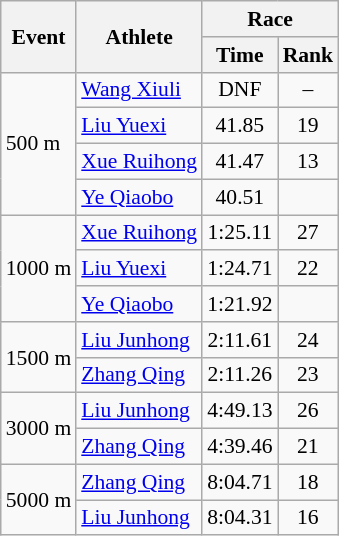<table class="wikitable" border="1" style="font-size:90%">
<tr>
<th rowspan=2>Event</th>
<th rowspan=2>Athlete</th>
<th colspan=2>Race</th>
</tr>
<tr>
<th>Time</th>
<th>Rank</th>
</tr>
<tr>
<td rowspan=4>500 m</td>
<td><a href='#'>Wang Xiuli</a></td>
<td align=center>DNF</td>
<td align=center>–</td>
</tr>
<tr>
<td><a href='#'>Liu Yuexi</a></td>
<td align=center>41.85</td>
<td align=center>19</td>
</tr>
<tr>
<td><a href='#'>Xue Ruihong</a></td>
<td align=center>41.47</td>
<td align=center>13</td>
</tr>
<tr>
<td><a href='#'>Ye Qiaobo</a></td>
<td align=center>40.51</td>
<td align=center></td>
</tr>
<tr>
<td rowspan=3>1000 m</td>
<td><a href='#'>Xue Ruihong</a></td>
<td align=center>1:25.11</td>
<td align=center>27</td>
</tr>
<tr>
<td><a href='#'>Liu Yuexi</a></td>
<td align=center>1:24.71</td>
<td align=center>22</td>
</tr>
<tr>
<td><a href='#'>Ye Qiaobo</a></td>
<td align=center>1:21.92</td>
<td align=center></td>
</tr>
<tr>
<td rowspan=2>1500 m</td>
<td><a href='#'>Liu Junhong</a></td>
<td align=center>2:11.61</td>
<td align=center>24</td>
</tr>
<tr>
<td><a href='#'>Zhang Qing</a></td>
<td align=center>2:11.26</td>
<td align=center>23</td>
</tr>
<tr>
<td rowspan=2>3000 m</td>
<td><a href='#'>Liu Junhong</a></td>
<td align=center>4:49.13</td>
<td align=center>26</td>
</tr>
<tr>
<td><a href='#'>Zhang Qing</a></td>
<td align=center>4:39.46</td>
<td align=center>21</td>
</tr>
<tr>
<td rowspan=2>5000 m</td>
<td><a href='#'>Zhang Qing</a></td>
<td align=center>8:04.71</td>
<td align=center>18</td>
</tr>
<tr>
<td><a href='#'>Liu Junhong</a></td>
<td align=center>8:04.31</td>
<td align=center>16</td>
</tr>
</table>
